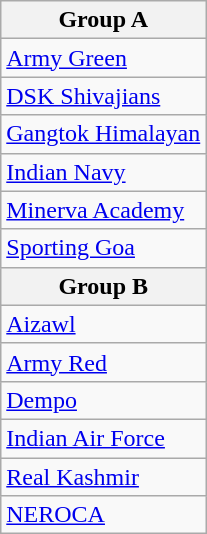<table class="wikitable">
<tr>
<th>Group A</th>
</tr>
<tr>
<td><a href='#'>Army Green</a></td>
</tr>
<tr>
<td><a href='#'>DSK Shivajians</a></td>
</tr>
<tr>
<td><a href='#'>Gangtok Himalayan</a></td>
</tr>
<tr>
<td><a href='#'>Indian Navy</a></td>
</tr>
<tr>
<td><a href='#'>Minerva Academy</a></td>
</tr>
<tr>
<td><a href='#'>Sporting Goa</a></td>
</tr>
<tr>
<th>Group B</th>
</tr>
<tr>
<td><a href='#'>Aizawl</a></td>
</tr>
<tr>
<td><a href='#'>Army Red</a></td>
</tr>
<tr>
<td><a href='#'>Dempo</a></td>
</tr>
<tr>
<td><a href='#'>Indian Air Force</a></td>
</tr>
<tr>
<td><a href='#'>Real Kashmir</a></td>
</tr>
<tr>
<td><a href='#'>NEROCA</a></td>
</tr>
</table>
